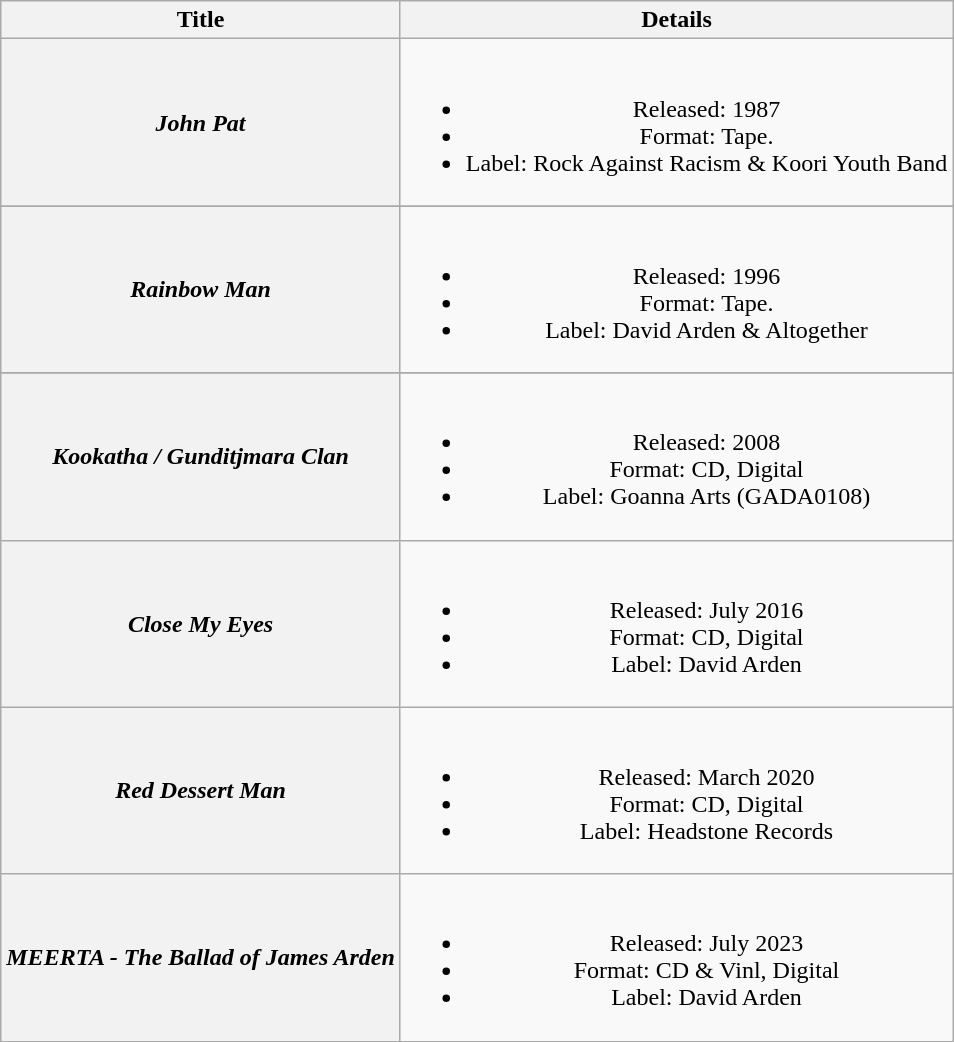<table class="wikitable plainrowheaders" style="text-align:center;" border="1">
<tr>
<th>Title</th>
<th>Details</th>
</tr>
<tr>
<th scope="row"><em>John Pat</em></th>
<td><br><ul><li>Released: 1987</li><li>Format: Tape.</li><li>Label: Rock Against Racism & Koori Youth Band</li></ul></td>
</tr>
<tr>
</tr>
<tr>
<th scope="row"><em>Rainbow Man</em></th>
<td><br><ul><li>Released: 1996</li><li>Format: Tape.</li><li>Label: David Arden & Altogether</li></ul></td>
</tr>
<tr>
</tr>
<tr>
<th scope="row"><em>Kookatha / Gunditjmara Clan</em></th>
<td><br><ul><li>Released: 2008</li><li>Format: CD, Digital</li><li>Label: Goanna Arts (GADA0108)</li></ul></td>
</tr>
<tr>
<th scope="row"><em>Close My Eyes</em></th>
<td><br><ul><li>Released: July 2016</li><li>Format: CD, Digital</li><li>Label: David Arden</li></ul></td>
</tr>
<tr>
<th scope="row"><em>Red Dessert Man</em></th>
<td><br><ul><li>Released: March 2020</li><li>Format: CD, Digital</li><li>Label: Headstone Records</li></ul></td>
</tr>
<tr>
<th scope="row"><em>MEERTA - The Ballad of James Arden</em></th>
<td><br><ul><li>Released: July 2023</li><li>Format: CD & Vinl, Digital</li><li>Label: David Arden</li></ul></td>
</tr>
<tr>
</tr>
</table>
